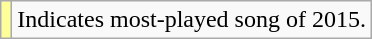<table class="wikitable" style="font-size:100%;">
<tr>
<td style="background:#ff9;"></td>
<td>Indicates most-played song of 2015.</td>
</tr>
</table>
